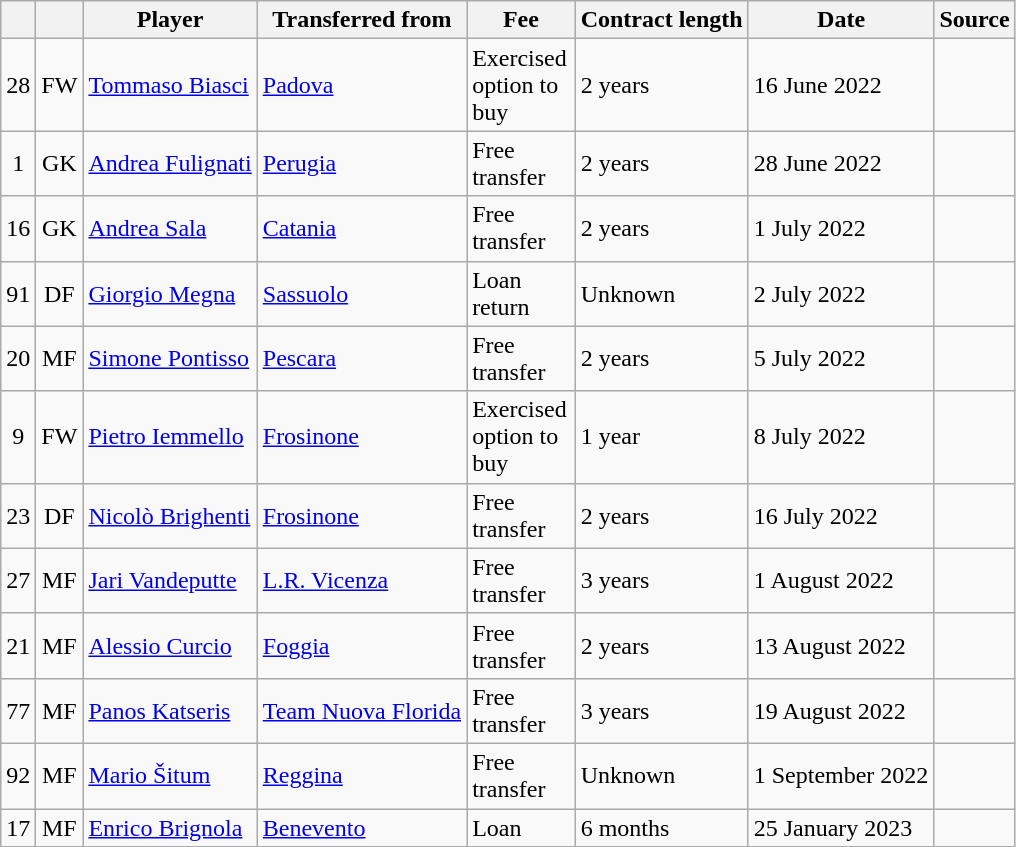<table class="wikitable plainrowheaders sortable">
<tr>
<th></th>
<th></th>
<th scope=col>Player</th>
<th>Transferred from</th>
<th !scope=col; style="width: 65px;">Fee</th>
<th scope=col>Contract length</th>
<th scope=col>Date</th>
<th scope=col>Source</th>
</tr>
<tr>
<td align=center>28</td>
<td align=center>FW</td>
<td> <a href='#'>Tommaso Biasci</a></td>
<td> <a href='#'>Padova</a></td>
<td>Exercised option to buy</td>
<td>2 years</td>
<td>16 June 2022</td>
<td></td>
</tr>
<tr>
<td align=center>1</td>
<td align=center>GK</td>
<td> <a href='#'>Andrea Fulignati</a></td>
<td> <a href='#'>Perugia</a></td>
<td>Free transfer</td>
<td>2 years</td>
<td>28 June 2022</td>
<td></td>
</tr>
<tr>
<td align=center>16</td>
<td align=center>GK</td>
<td> <a href='#'>Andrea Sala</a></td>
<td> <a href='#'>Catania</a></td>
<td>Free transfer</td>
<td>2 years</td>
<td>1 July 2022</td>
<td></td>
</tr>
<tr>
<td align=center>91</td>
<td align=center>DF</td>
<td> <a href='#'>Giorgio Megna</a></td>
<td> <a href='#'>Sassuolo</a></td>
<td>Loan return</td>
<td>Unknown</td>
<td>2 July 2022</td>
<td></td>
</tr>
<tr>
<td align=center>20</td>
<td align=center>MF</td>
<td> <a href='#'>Simone Pontisso</a></td>
<td> <a href='#'>Pescara</a></td>
<td>Free transfer</td>
<td>2 years</td>
<td>5 July 2022</td>
<td></td>
</tr>
<tr>
<td align=center>9</td>
<td align=center>FW</td>
<td> <a href='#'>Pietro Iemmello</a></td>
<td> <a href='#'>Frosinone</a></td>
<td>Exercised option to buy</td>
<td>1 year</td>
<td>8 July 2022</td>
<td></td>
</tr>
<tr>
<td align=center>23</td>
<td align=center>DF</td>
<td> <a href='#'>Nicolò Brighenti</a></td>
<td> <a href='#'>Frosinone</a></td>
<td>Free transfer</td>
<td>2 years</td>
<td>16 July 2022</td>
<td></td>
</tr>
<tr>
<td align=center>27</td>
<td align=center>MF</td>
<td> <a href='#'>Jari Vandeputte</a></td>
<td> <a href='#'>L.R. Vicenza</a></td>
<td>Free transfer</td>
<td>3 years</td>
<td>1 August 2022</td>
<td></td>
</tr>
<tr>
<td align=center>21</td>
<td align=center>MF</td>
<td> <a href='#'>Alessio Curcio</a></td>
<td> <a href='#'>Foggia</a></td>
<td>Free transfer</td>
<td>2 years</td>
<td>13 August 2022</td>
<td></td>
</tr>
<tr>
<td align=center>77</td>
<td align=center>MF</td>
<td> <a href='#'>Panos Katseris</a></td>
<td> <a href='#'>Team Nuova Florida</a></td>
<td>Free transfer</td>
<td>3 years</td>
<td>19 August 2022</td>
<td></td>
</tr>
<tr>
<td align=center>92</td>
<td align=center>MF</td>
<td> <a href='#'>Mario Šitum</a></td>
<td> <a href='#'>Reggina</a></td>
<td>Free transfer</td>
<td>Unknown</td>
<td>1 September 2022</td>
<td></td>
</tr>
<tr>
<td align=center>17</td>
<td align=center>MF</td>
<td> <a href='#'>Enrico Brignola</a></td>
<td> <a href='#'>Benevento</a></td>
<td>Loan</td>
<td>6 months</td>
<td>25 January 2023</td>
<td></td>
</tr>
</table>
